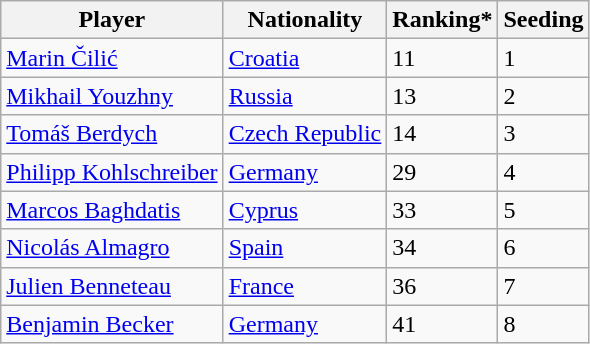<table class=wikitable>
<tr>
<th>Player</th>
<th>Nationality</th>
<th>Ranking*</th>
<th>Seeding</th>
</tr>
<tr>
<td><a href='#'>Marin Čilić</a></td>
<td> <a href='#'>Croatia</a></td>
<td>11</td>
<td>1</td>
</tr>
<tr>
<td><a href='#'>Mikhail Youzhny</a></td>
<td> <a href='#'>Russia</a></td>
<td>13</td>
<td>2</td>
</tr>
<tr>
<td><a href='#'>Tomáš Berdych</a></td>
<td> <a href='#'>Czech Republic</a></td>
<td>14</td>
<td>3</td>
</tr>
<tr>
<td><a href='#'>Philipp Kohlschreiber</a></td>
<td> <a href='#'>Germany</a></td>
<td>29</td>
<td>4</td>
</tr>
<tr>
<td><a href='#'>Marcos Baghdatis</a></td>
<td> <a href='#'>Cyprus</a></td>
<td>33</td>
<td>5</td>
</tr>
<tr>
<td><a href='#'>Nicolás Almagro</a></td>
<td> <a href='#'>Spain</a></td>
<td>34</td>
<td>6</td>
</tr>
<tr>
<td><a href='#'>Julien Benneteau</a></td>
<td> <a href='#'>France</a></td>
<td>36</td>
<td>7</td>
</tr>
<tr>
<td><a href='#'>Benjamin Becker</a></td>
<td> <a href='#'>Germany</a></td>
<td>41</td>
<td>8</td>
</tr>
</table>
